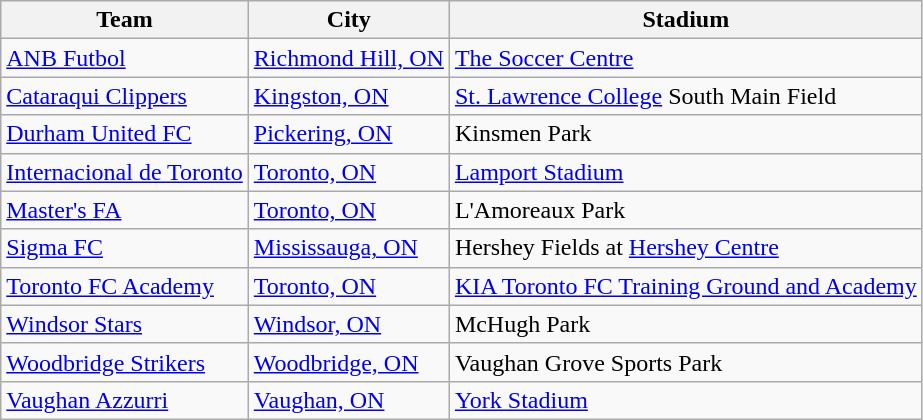<table class="wikitable sortable">
<tr>
<th>Team</th>
<th>City</th>
<th>Stadium</th>
</tr>
<tr>
<td><a href='#'>ANB Futbol</a></td>
<td><a href='#'>Richmond Hill, ON</a></td>
<td><a href='#'>The Soccer Centre</a></td>
</tr>
<tr>
<td><a href='#'>Cataraqui Clippers</a></td>
<td><a href='#'>Kingston, ON</a></td>
<td><a href='#'>St. Lawrence College</a> South Main Field</td>
</tr>
<tr>
<td><a href='#'>Durham United FC</a></td>
<td><a href='#'>Pickering, ON</a></td>
<td>Kinsmen Park</td>
</tr>
<tr>
<td><a href='#'>Internacional de Toronto</a></td>
<td><a href='#'>Toronto, ON</a></td>
<td><a href='#'>Lamport Stadium</a></td>
</tr>
<tr>
<td><a href='#'>Master's FA</a></td>
<td><a href='#'>Toronto, ON</a></td>
<td>L'Amoreaux Park</td>
</tr>
<tr>
<td><a href='#'>Sigma FC</a></td>
<td><a href='#'>Mississauga, ON</a></td>
<td>Hershey Fields at <a href='#'>Hershey Centre</a></td>
</tr>
<tr>
<td><a href='#'>Toronto FC Academy</a></td>
<td><a href='#'>Toronto, ON</a></td>
<td><a href='#'>KIA Toronto FC Training Ground and Academy</a></td>
</tr>
<tr>
<td><a href='#'>Windsor Stars</a></td>
<td><a href='#'>Windsor, ON</a></td>
<td>McHugh Park</td>
</tr>
<tr>
<td><a href='#'>Woodbridge Strikers</a></td>
<td><a href='#'>Woodbridge, ON</a></td>
<td>Vaughan Grove Sports Park</td>
</tr>
<tr>
<td><a href='#'>Vaughan Azzurri</a></td>
<td><a href='#'>Vaughan, ON</a></td>
<td><a href='#'>York Stadium</a></td>
</tr>
</table>
